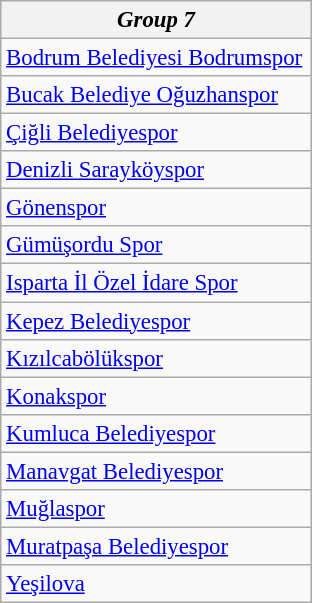<table class="wikitable collapsible collapsed" style="font-size:95%;">
<tr>
<th colspan="1" width="200"><em>Group 7</em></th>
</tr>
<tr>
<td><a href='#'>Bodrum Belediyesi Bodrumspor</a></td>
</tr>
<tr>
<td><a href='#'>Bucak Belediye Oğuzhanspor</a></td>
</tr>
<tr>
<td><a href='#'>Çiğli Belediyespor</a></td>
</tr>
<tr>
<td><a href='#'>Denizli Sarayköyspor</a></td>
</tr>
<tr>
<td><a href='#'>Gönenspor</a></td>
</tr>
<tr>
<td><a href='#'>Gümüşordu Spor</a></td>
</tr>
<tr>
<td><a href='#'>Isparta İl Özel İdare Spor</a></td>
</tr>
<tr>
<td><a href='#'>Kepez Belediyespor</a></td>
</tr>
<tr>
<td><a href='#'>Kızılcabölükspor</a></td>
</tr>
<tr>
<td><a href='#'>Konakspor</a></td>
</tr>
<tr>
<td><a href='#'>Kumluca Belediyespor</a></td>
</tr>
<tr>
<td><a href='#'>Manavgat Belediyespor</a></td>
</tr>
<tr>
<td><a href='#'>Muğlaspor</a></td>
</tr>
<tr>
<td><a href='#'>Muratpaşa Belediyespor</a></td>
</tr>
<tr>
<td><a href='#'>Yeşilova</a></td>
</tr>
</table>
